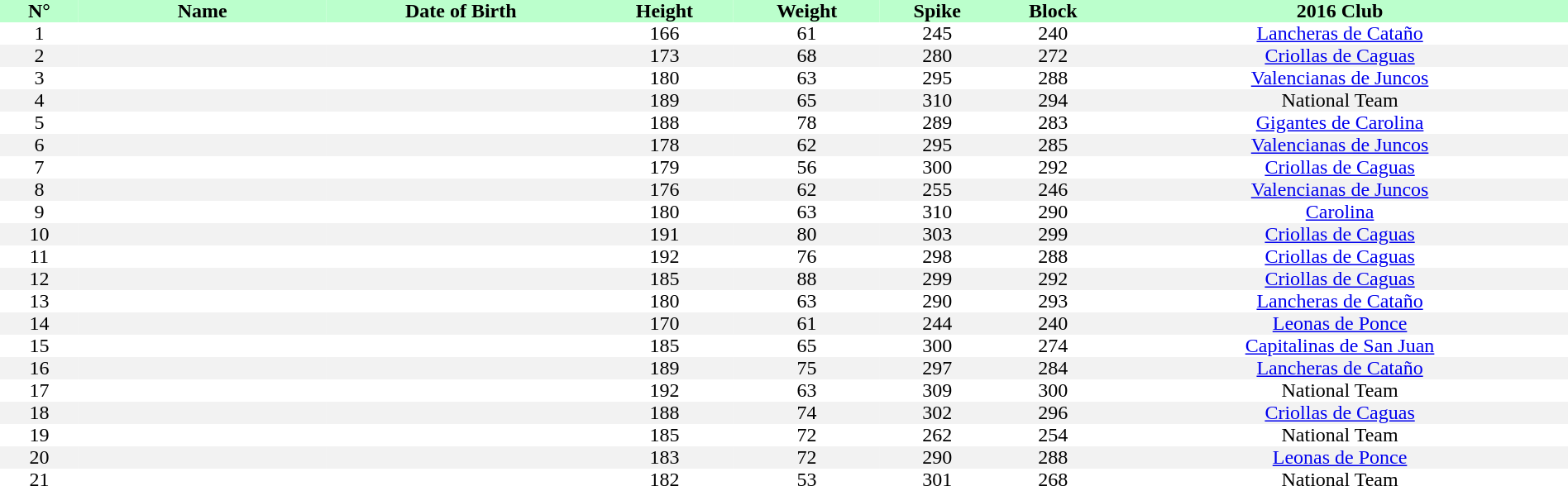<table style="text-align:center; border:none;" cellpadding=0 cellspacing=0 width=100%>
<tr style="background: #bbffcc;">
<th width="5%">N°</th>
<th width=200px>Name</th>
<th>Date of Birth</th>
<th>Height</th>
<th>Weight</th>
<th>Spike</th>
<th>Block</th>
<th>2016 Club</th>
</tr>
<tr>
<td>1</td>
<td></td>
<td></td>
<td>166</td>
<td>61</td>
<td>245</td>
<td>240</td>
<td><a href='#'>Lancheras de Cataño</a></td>
</tr>
<tr bgcolor="#f2f2f2">
<td>2</td>
<td></td>
<td></td>
<td>173</td>
<td>68</td>
<td>280</td>
<td>272</td>
<td><a href='#'>Criollas de Caguas</a></td>
</tr>
<tr>
<td>3</td>
<td></td>
<td></td>
<td>180</td>
<td>63</td>
<td>295</td>
<td>288</td>
<td><a href='#'>Valencianas de Juncos</a></td>
</tr>
<tr bgcolor="#f2f2f2">
<td>4</td>
<td></td>
<td></td>
<td>189</td>
<td>65</td>
<td>310</td>
<td>294</td>
<td>National Team</td>
</tr>
<tr>
<td>5</td>
<td></td>
<td></td>
<td>188</td>
<td>78</td>
<td>289</td>
<td>283</td>
<td><a href='#'>Gigantes de Carolina</a></td>
</tr>
<tr bgcolor="#f2f2f2">
<td>6</td>
<td></td>
<td></td>
<td>178</td>
<td>62</td>
<td>295</td>
<td>285</td>
<td><a href='#'>Valencianas de Juncos</a></td>
</tr>
<tr>
<td>7</td>
<td></td>
<td></td>
<td>179</td>
<td>56</td>
<td>300</td>
<td>292</td>
<td><a href='#'>Criollas de Caguas</a></td>
</tr>
<tr bgcolor="#f2f2f2">
<td>8</td>
<td></td>
<td></td>
<td>176</td>
<td>62</td>
<td>255</td>
<td>246</td>
<td><a href='#'>Valencianas de Juncos</a></td>
</tr>
<tr>
<td>9</td>
<td></td>
<td></td>
<td>180</td>
<td>63</td>
<td>310</td>
<td>290</td>
<td><a href='#'>Carolina</a></td>
</tr>
<tr bgcolor="#f2f2f2">
<td>10</td>
<td></td>
<td></td>
<td>191</td>
<td>80</td>
<td>303</td>
<td>299</td>
<td><a href='#'>Criollas de Caguas</a></td>
</tr>
<tr>
<td>11</td>
<td></td>
<td></td>
<td>192</td>
<td>76</td>
<td>298</td>
<td>288</td>
<td><a href='#'>Criollas de Caguas</a></td>
</tr>
<tr bgcolor="#f2f2f2">
<td>12</td>
<td></td>
<td></td>
<td>185</td>
<td>88</td>
<td>299</td>
<td>292</td>
<td><a href='#'>Criollas de Caguas</a></td>
</tr>
<tr>
<td>13</td>
<td></td>
<td></td>
<td>180</td>
<td>63</td>
<td>290</td>
<td>293</td>
<td><a href='#'>Lancheras de Cataño</a></td>
</tr>
<tr bgcolor="#f2f2f2">
<td>14</td>
<td></td>
<td></td>
<td>170</td>
<td>61</td>
<td>244</td>
<td>240</td>
<td><a href='#'>Leonas de Ponce</a></td>
</tr>
<tr>
<td>15</td>
<td></td>
<td></td>
<td>185</td>
<td>65</td>
<td>300</td>
<td>274</td>
<td><a href='#'>Capitalinas de San Juan</a></td>
</tr>
<tr bgcolor="#f2f2f2">
<td>16</td>
<td></td>
<td></td>
<td>189</td>
<td>75</td>
<td>297</td>
<td>284</td>
<td><a href='#'>Lancheras de Cataño</a></td>
</tr>
<tr>
<td>17</td>
<td></td>
<td></td>
<td>192</td>
<td>63</td>
<td>309</td>
<td>300</td>
<td>National Team</td>
</tr>
<tr bgcolor="#f2f2f2">
<td>18</td>
<td></td>
<td></td>
<td>188</td>
<td>74</td>
<td>302</td>
<td>296</td>
<td><a href='#'>Criollas de Caguas</a></td>
</tr>
<tr>
<td>19</td>
<td></td>
<td></td>
<td>185</td>
<td>72</td>
<td>262</td>
<td>254</td>
<td>National Team</td>
</tr>
<tr bgcolor="#f2f2f2">
<td>20</td>
<td></td>
<td></td>
<td>183</td>
<td>72</td>
<td>290</td>
<td>288</td>
<td><a href='#'>Leonas de Ponce</a></td>
</tr>
<tr>
<td>21</td>
<td></td>
<td></td>
<td>182</td>
<td>53</td>
<td>301</td>
<td>268</td>
<td>National Team</td>
</tr>
</table>
